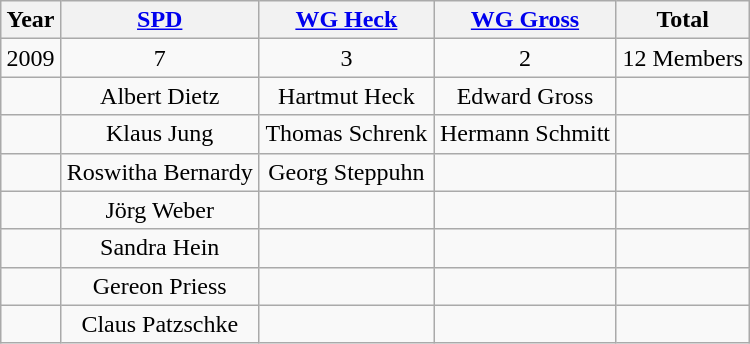<table class="wikitable" width="500">
<tr>
<th>Year</th>
<th><a href='#'>SPD</a></th>
<th><a href='#'>WG Heck</a></th>
<th><a href='#'>WG Gross</a></th>
<th>Total</th>
</tr>
<tr align="center">
<td>2009</td>
<td>7</td>
<td>3</td>
<td>2</td>
<td>12 Members</td>
</tr>
<tr align="center">
<td></td>
<td>Albert Dietz</td>
<td>Hartmut Heck</td>
<td>Edward Gross</td>
<td></td>
</tr>
<tr align="center">
<td></td>
<td>Klaus Jung</td>
<td>Thomas Schrenk</td>
<td>Hermann Schmitt</td>
<td></td>
</tr>
<tr align="center">
<td></td>
<td>Roswitha Bernardy</td>
<td>Georg Steppuhn</td>
<td></td>
<td></td>
</tr>
<tr align="center">
<td></td>
<td>Jörg Weber</td>
<td></td>
<td></td>
<td></td>
</tr>
<tr align="center">
<td></td>
<td>Sandra Hein</td>
<td></td>
<td></td>
<td></td>
</tr>
<tr align="center">
<td></td>
<td>Gereon Priess</td>
<td></td>
<td></td>
<td></td>
</tr>
<tr align="center">
<td></td>
<td>Claus Patzschke</td>
<td></td>
<td></td>
<td></td>
</tr>
</table>
